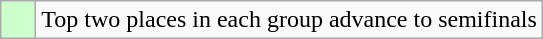<table class="wikitable">
<tr>
<td style="background:#cfc;">    </td>
<td>Top two places in each group advance to semifinals</td>
</tr>
</table>
